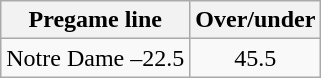<table class="wikitable">
<tr align="center">
<th style=>Pregame line</th>
<th style=>Over/under</th>
</tr>
<tr align="center">
<td>Notre Dame –22.5</td>
<td>45.5</td>
</tr>
</table>
